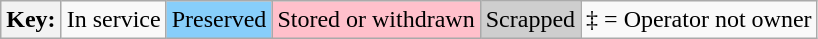<table class="wikitable">
<tr>
<th>Key:</th>
<td>In service</td>
<td bgcolor=#87cefa>Preserved</td>
<td bgcolor=#ffc0cb>Stored or withdrawn</td>
<td bgcolor=#cecece>Scrapped</td>
<td>‡ = Operator not owner</td>
</tr>
</table>
